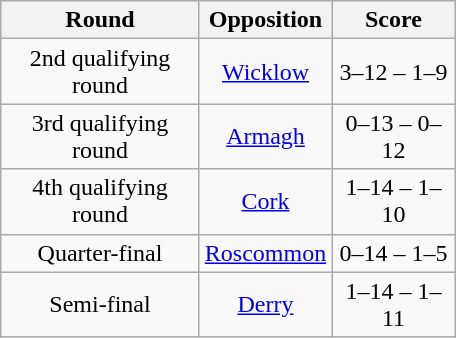<table class="wikitable" style="text-align:center;margin-left:1em;float:right">
<tr>
<th width="125">Round</th>
<th width="80">Opposition</th>
<th width="75">Score</th>
</tr>
<tr>
<td>2nd qualifying round</td>
<td><a href='#'>Wicklow</a></td>
<td>3–12 – 1–9</td>
</tr>
<tr>
<td>3rd qualifying round</td>
<td><a href='#'>Armagh</a></td>
<td>0–13 – 0–12</td>
</tr>
<tr>
<td>4th qualifying round</td>
<td><a href='#'>Cork</a></td>
<td>1–14 – 1–10</td>
</tr>
<tr>
<td>Quarter-final</td>
<td><a href='#'>Roscommon</a></td>
<td>0–14 – 1–5</td>
</tr>
<tr>
<td>Semi-final</td>
<td><a href='#'>Derry</a></td>
<td>1–14 – 1–11</td>
</tr>
</table>
